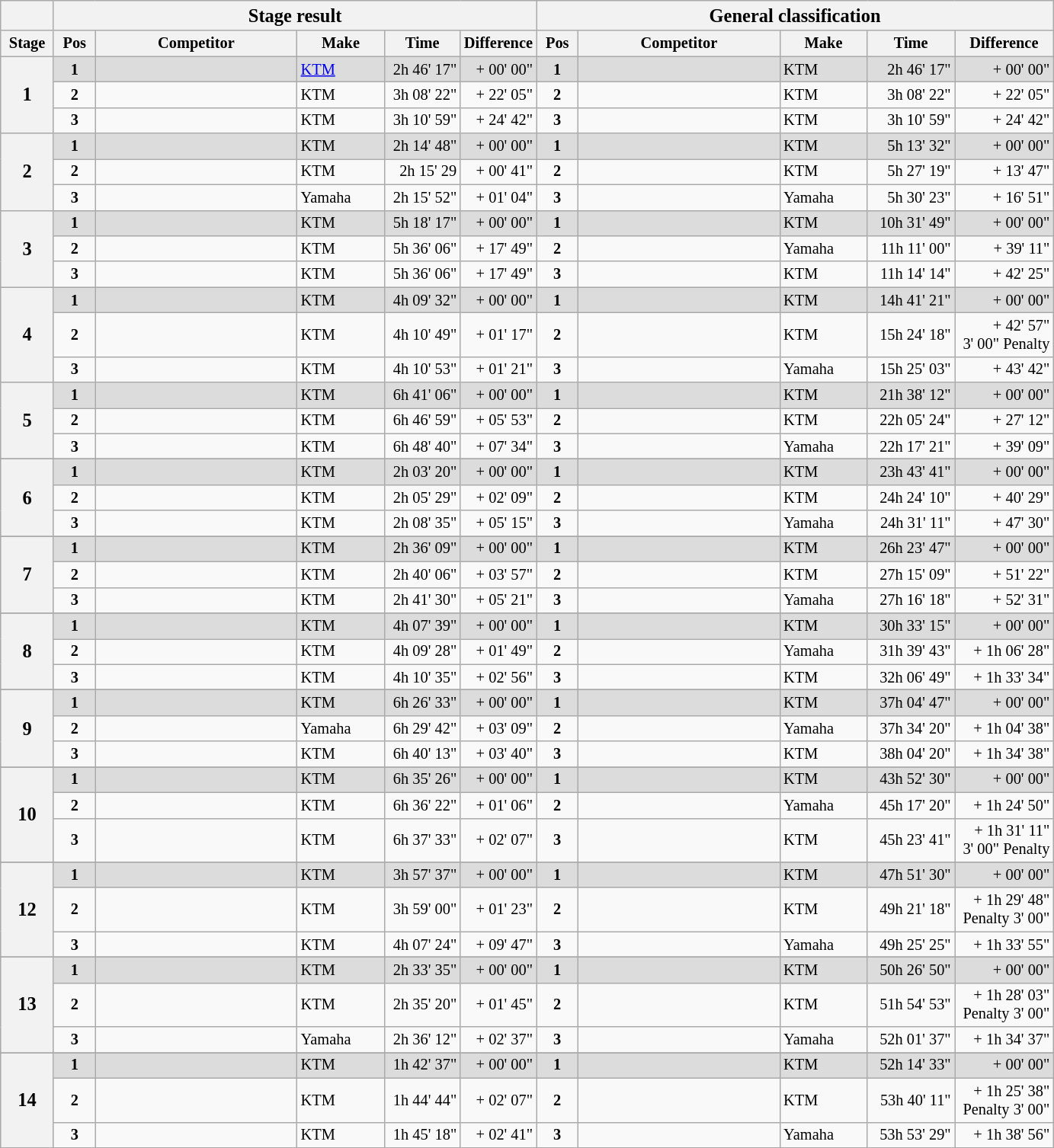<table class="wikitable" style="font-size:85%">
<tr>
<th></th>
<th colspan=5><big>Stage result </big></th>
<th colspan=5><big>General classification</big></th>
</tr>
<tr>
<th width="40px">Stage</th>
<th width="30px">Pos</th>
<th width="170px">Competitor</th>
<th width="70px">Make</th>
<th width="60px">Time</th>
<th width="60px">Difference</th>
<th width="30px">Pos</th>
<th width="170px">Competitor</th>
<th width="70px">Make</th>
<th width="70px">Time</th>
<th width="80px">Difference</th>
</tr>
<tr style="background:Gainsboro;">
<th rowspan=3><big>1</big></th>
<td align="center"><strong>1</strong></td>
<td></td>
<td><a href='#'>KTM</a></td>
<td align="right">2h 46' 17"</td>
<td align="right">+ 00' 00"</td>
<td align="center"><strong>1</strong></td>
<td></td>
<td>KTM</td>
<td align="right">2h 46' 17"</td>
<td align="right">+ 00' 00"</td>
</tr>
<tr>
<td align="center"><strong>2</strong></td>
<td></td>
<td>KTM</td>
<td align="right">3h 08' 22"</td>
<td align="right">+ 22' 05"</td>
<td align="center"><strong>2</strong></td>
<td></td>
<td>KTM</td>
<td align="right">3h 08' 22"</td>
<td align="right">+ 22' 05"</td>
</tr>
<tr>
<td align="center"><strong>3</strong></td>
<td></td>
<td>KTM</td>
<td align="right">3h 10' 59"</td>
<td align="right">+ 24' 42"</td>
<td align="center"><strong>3</strong></td>
<td></td>
<td>KTM</td>
<td align="right">3h 10' 59"</td>
<td align="right">+ 24' 42"</td>
</tr>
<tr style="background:Gainsboro;">
<th rowspan=3><big>2</big></th>
<td align="center"><strong>1</strong></td>
<td></td>
<td>KTM</td>
<td align="right">2h 14' 48"</td>
<td align="right">+ 00' 00"</td>
<td align="center"><strong>1</strong></td>
<td></td>
<td>KTM</td>
<td align="right">5h 13' 32"</td>
<td align="right">+ 00' 00"</td>
</tr>
<tr>
<td align="center"><strong>2</strong></td>
<td></td>
<td>KTM</td>
<td align="right">2h 15' 29</td>
<td align="right">+ 00' 41"</td>
<td align="center"><strong>2</strong></td>
<td></td>
<td>KTM</td>
<td align="right">5h 27' 19"</td>
<td align="right">+ 13' 47"</td>
</tr>
<tr>
<td align="center"><strong>3</strong></td>
<td></td>
<td>Yamaha</td>
<td align="right">2h 15' 52"</td>
<td align="right">+ 01' 04"</td>
<td align="center"><strong>3</strong></td>
<td></td>
<td>Yamaha</td>
<td align="right">5h 30' 23"</td>
<td align="right">+ 16' 51"</td>
</tr>
<tr style="background:Gainsboro;">
<th rowspan=3><big>3</big></th>
<td align="center"><strong>1</strong></td>
<td></td>
<td>KTM</td>
<td align="right">5h 18' 17"</td>
<td align="right">+ 00' 00"</td>
<td align="center"><strong>1</strong></td>
<td></td>
<td>KTM</td>
<td align="right">10h 31' 49"</td>
<td align="right">+ 00' 00"</td>
</tr>
<tr>
<td align="center"><strong>2</strong></td>
<td></td>
<td>KTM</td>
<td align="right">5h 36' 06"</td>
<td align="right">+ 17' 49"</td>
<td align="center"><strong>2</strong></td>
<td></td>
<td>Yamaha</td>
<td align="right">11h 11' 00"</td>
<td align="right">+ 39' 11"</td>
</tr>
<tr>
<td align="center"><strong>3</strong></td>
<td></td>
<td>KTM</td>
<td align="right">5h 36' 06"</td>
<td align="right">+ 17' 49"</td>
<td align="center"><strong>3</strong></td>
<td></td>
<td>KTM</td>
<td align="right">11h 14' 14"</td>
<td align="right">+ 42' 25"</td>
</tr>
<tr style="background:Gainsboro;">
<th rowspan=3><big>4</big></th>
<td align="center"><strong>1</strong></td>
<td></td>
<td>KTM</td>
<td align="right">4h 09' 32"</td>
<td align="right">+ 00' 00"</td>
<td align="center"><strong>1</strong></td>
<td></td>
<td>KTM</td>
<td align="right">14h 41' 21"</td>
<td align="right">+ 00' 00"</td>
</tr>
<tr>
<td align="center"><strong>2</strong></td>
<td></td>
<td>KTM</td>
<td align="right">4h 10' 49"</td>
<td align="right">+ 01' 17"</td>
<td align="center"><strong>2</strong></td>
<td></td>
<td>KTM</td>
<td align="right">15h 24' 18"</td>
<td align="right">+ 42' 57"<br>3' 00" Penalty</td>
</tr>
<tr>
<td align="center"><strong>3</strong></td>
<td></td>
<td>KTM</td>
<td align="right">4h 10' 53"</td>
<td align="right">+ 01' 21"</td>
<td align="center"><strong>3</strong></td>
<td></td>
<td>Yamaha</td>
<td align="right">15h 25' 03"</td>
<td align="right">+ 43' 42"</td>
</tr>
<tr style="background:Gainsboro;">
<th rowspan=3><big>5</big></th>
<td align="center"><strong>1</strong></td>
<td></td>
<td>KTM</td>
<td align="right">6h 41' 06"</td>
<td align="right">+ 00' 00"</td>
<td align="center"><strong>1</strong></td>
<td></td>
<td>KTM</td>
<td align="right">21h 38' 12"</td>
<td align="right">+ 00' 00"</td>
</tr>
<tr>
<td align="center"><strong>2</strong></td>
<td></td>
<td>KTM</td>
<td align="right">6h 46' 59"</td>
<td align="right">+ 05' 53"</td>
<td align="center"><strong>2</strong></td>
<td></td>
<td>KTM</td>
<td align="right">22h 05' 24"</td>
<td align="right">+ 27' 12"</td>
</tr>
<tr>
<td align="center"><strong>3</strong></td>
<td></td>
<td>KTM</td>
<td align="right">6h 48' 40"</td>
<td align="right">+ 07' 34"</td>
<td align="center"><strong>3</strong></td>
<td></td>
<td>Yamaha</td>
<td align="right">22h 17' 21"</td>
<td align="right">+ 39' 09"</td>
</tr>
<tr>
</tr>
<tr style="background:Gainsboro;">
<th rowspan=3><big>6</big></th>
<td align="center"><strong>1</strong></td>
<td></td>
<td>KTM</td>
<td align="right">2h 03' 20"</td>
<td align="right">+ 00' 00"</td>
<td align="center"><strong>1</strong></td>
<td></td>
<td>KTM</td>
<td align="right">23h 43' 41"</td>
<td align="right">+ 00' 00"</td>
</tr>
<tr>
<td align="center"><strong>2</strong></td>
<td></td>
<td>KTM</td>
<td align="right">2h 05' 29"</td>
<td align="right">+ 02' 09"</td>
<td align="center"><strong>2</strong></td>
<td></td>
<td>KTM</td>
<td align="right">24h 24' 10"</td>
<td align="right">+ 40' 29"</td>
</tr>
<tr>
<td align="center"><strong>3</strong></td>
<td></td>
<td>KTM</td>
<td align="right">2h 08' 35"</td>
<td align="right">+ 05' 15"</td>
<td align="center"><strong>3</strong></td>
<td></td>
<td>Yamaha</td>
<td align="right">24h 31' 11"</td>
<td align="right">+ 47' 30"</td>
</tr>
<tr>
</tr>
<tr style="background:Gainsboro;">
<th rowspan=3><big>7</big></th>
<td align="center"><strong>1</strong></td>
<td></td>
<td>KTM</td>
<td align="right">2h 36' 09"</td>
<td align="right">+ 00' 00"</td>
<td align="center"><strong>1</strong></td>
<td></td>
<td>KTM</td>
<td align="right">26h 23' 47"</td>
<td align="right">+ 00' 00"</td>
</tr>
<tr>
<td align="center"><strong>2</strong></td>
<td></td>
<td>KTM</td>
<td align="right">2h 40' 06"</td>
<td align="right">+ 03' 57"</td>
<td align="center"><strong>2</strong></td>
<td></td>
<td>KTM</td>
<td align="right">27h 15' 09"</td>
<td align="right">+ 51' 22"</td>
</tr>
<tr>
<td align="center"><strong>3</strong></td>
<td></td>
<td>KTM</td>
<td align="right">2h 41' 30"</td>
<td align="right">+ 05' 21"</td>
<td align="center"><strong>3</strong></td>
<td></td>
<td>Yamaha</td>
<td align="right">27h 16' 18"</td>
<td align="right">+ 52' 31"</td>
</tr>
<tr>
</tr>
<tr style="background:Gainsboro;">
<th rowspan=3><big>8</big></th>
<td align="center"><strong>1</strong></td>
<td></td>
<td>KTM</td>
<td align="right">4h 07' 39"</td>
<td align="right">+ 00' 00"</td>
<td align="center"><strong>1</strong></td>
<td></td>
<td>KTM</td>
<td align="right">30h 33' 15"</td>
<td align="right">+ 00' 00"</td>
</tr>
<tr>
<td align="center"><strong>2</strong></td>
<td></td>
<td>KTM</td>
<td align="right">4h 09' 28"</td>
<td align="right">+ 01' 49"</td>
<td align="center"><strong>2</strong></td>
<td></td>
<td>Yamaha</td>
<td align="right">31h 39' 43"</td>
<td align="right">+ 1h 06' 28"</td>
</tr>
<tr>
<td align="center"><strong>3</strong></td>
<td></td>
<td>KTM</td>
<td align="right">4h 10' 35"</td>
<td align="right">+ 02' 56"</td>
<td align="center"><strong>3</strong></td>
<td></td>
<td>KTM</td>
<td align="right">32h 06' 49"</td>
<td align="right">+ 1h 33' 34"</td>
</tr>
<tr>
</tr>
<tr style="background:Gainsboro;">
<th rowspan=3><big>9</big></th>
<td align="center"><strong>1</strong></td>
<td></td>
<td>KTM</td>
<td align="right">6h 26' 33"</td>
<td align="right">+ 00' 00"</td>
<td align="center"><strong>1</strong></td>
<td></td>
<td>KTM</td>
<td align="right">37h 04' 47"</td>
<td align="right">+ 00' 00"</td>
</tr>
<tr>
<td align="center"><strong>2</strong></td>
<td></td>
<td>Yamaha</td>
<td align="right">6h 29' 42"</td>
<td align="right">+ 03' 09"</td>
<td align="center"><strong>2</strong></td>
<td></td>
<td>Yamaha</td>
<td align="right">37h 34' 20"</td>
<td align="right">+ 1h 04' 38"</td>
</tr>
<tr>
<td align="center"><strong>3</strong></td>
<td></td>
<td>KTM</td>
<td align="right">6h 40' 13"</td>
<td align="right">+ 03' 40"</td>
<td align="center"><strong>3</strong></td>
<td></td>
<td>KTM</td>
<td align="right">38h 04' 20"</td>
<td align="right">+ 1h 34' 38"</td>
</tr>
<tr>
</tr>
<tr style="background:Gainsboro;">
<th rowspan=3><big>10</big></th>
<td align="center"><strong>1</strong></td>
<td></td>
<td>KTM</td>
<td align="right">6h 35' 26"</td>
<td align="right">+ 00' 00"</td>
<td align="center"><strong>1</strong></td>
<td></td>
<td>KTM</td>
<td align="right">43h 52' 30"</td>
<td align="right">+ 00' 00"</td>
</tr>
<tr>
<td align="center"><strong>2</strong></td>
<td></td>
<td>KTM</td>
<td align="right">6h 36' 22"</td>
<td align="right">+ 01' 06"</td>
<td align="center"><strong>2</strong></td>
<td></td>
<td>Yamaha</td>
<td align="right">45h 17' 20"</td>
<td align="right">+ 1h 24' 50"</td>
</tr>
<tr>
<td align="center"><strong>3</strong></td>
<td></td>
<td>KTM</td>
<td align="right">6h 37' 33"</td>
<td align="right">+ 02' 07"</td>
<td align="center"><strong>3</strong></td>
<td></td>
<td>KTM</td>
<td align="right">45h 23' 41"</td>
<td align="right">+ 1h 31' 11"<br>3' 00" Penalty</td>
</tr>
<tr>
</tr>
<tr style="background:Gainsboro;">
<th rowspan=3><big>12</big></th>
<td align="center"><strong>1</strong></td>
<td></td>
<td>KTM</td>
<td align="right">3h 57' 37"</td>
<td align="right">+ 00' 00"</td>
<td align="center"><strong>1</strong></td>
<td></td>
<td>KTM</td>
<td align="right">47h 51' 30"</td>
<td align="right">+ 00' 00"</td>
</tr>
<tr>
<td align="center"><strong>2</strong></td>
<td></td>
<td>KTM</td>
<td align="right">3h 59' 00"</td>
<td align="right">+ 01' 23"</td>
<td align="center"><strong>2</strong></td>
<td></td>
<td>KTM</td>
<td align="right">49h 21' 18"</td>
<td align="right">+ 1h 29' 48"<br>Penalty 3' 00"</td>
</tr>
<tr>
<td align="center"><strong>3</strong></td>
<td></td>
<td>KTM</td>
<td align="right">4h 07' 24"</td>
<td align="right">+ 09' 47"</td>
<td align="center"><strong>3</strong></td>
<td></td>
<td>Yamaha</td>
<td align="right">49h 25' 25"</td>
<td align="right">+ 1h 33' 55"</td>
</tr>
<tr>
</tr>
<tr style="background:Gainsboro;">
<th rowspan=3><big>13</big></th>
<td align="center"><strong>1</strong></td>
<td></td>
<td>KTM</td>
<td align="right">2h 33' 35"</td>
<td align="right">+ 00' 00"</td>
<td align="center"><strong>1</strong></td>
<td></td>
<td>KTM</td>
<td align="right">50h 26' 50"</td>
<td align="right">+ 00' 00"</td>
</tr>
<tr>
<td align="center"><strong>2</strong></td>
<td></td>
<td>KTM</td>
<td align="right">2h 35' 20"</td>
<td align="right">+ 01' 45"</td>
<td align="center"><strong>2</strong></td>
<td></td>
<td>KTM</td>
<td align="right">51h 54' 53"</td>
<td align="right">+ 1h 28' 03"<br>Penalty 3' 00"</td>
</tr>
<tr>
<td align="center"><strong>3</strong></td>
<td></td>
<td>Yamaha</td>
<td align="right">2h 36' 12"</td>
<td align="right">+ 02' 37"</td>
<td align="center"><strong>3</strong></td>
<td></td>
<td>Yamaha</td>
<td align="right">52h 01' 37"</td>
<td align="right">+ 1h 34' 37"</td>
</tr>
<tr>
</tr>
<tr style="background:Gainsboro;">
<th rowspan=3><big>14</big></th>
<td align="center"><strong>1</strong></td>
<td></td>
<td>KTM</td>
<td align="right">1h 42' 37"</td>
<td align="right">+ 00' 00"</td>
<td align="center"><strong>1</strong></td>
<td></td>
<td>KTM</td>
<td align="right">52h 14' 33"</td>
<td align="right">+ 00' 00"</td>
</tr>
<tr>
<td align="center"><strong>2</strong></td>
<td></td>
<td>KTM</td>
<td align="right">1h 44' 44"</td>
<td align="right">+ 02' 07"</td>
<td align="center"><strong>2</strong></td>
<td></td>
<td>KTM</td>
<td align="right">53h 40' 11"</td>
<td align="right">+ 1h 25' 38"<br>Penalty 3' 00"</td>
</tr>
<tr>
<td align="center"><strong>3</strong></td>
<td></td>
<td>KTM</td>
<td align="right">1h 45' 18"</td>
<td align="right">+ 02' 41"</td>
<td align="center"><strong>3</strong></td>
<td></td>
<td>Yamaha</td>
<td align="right">53h 53' 29"</td>
<td align="right">+ 1h 38' 56"</td>
</tr>
<tr>
</tr>
</table>
